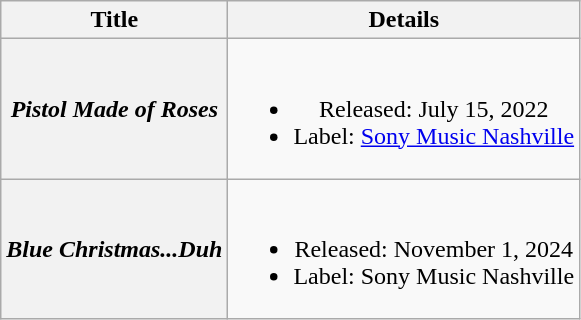<table class="wikitable plainrowheaders" style="text-align:center;">
<tr>
<th scope="col">Title</th>
<th scope="col">Details</th>
</tr>
<tr>
<th scope="row"><em>Pistol Made of Roses</em></th>
<td><br><ul><li>Released: July 15, 2022</li><li>Label: <a href='#'>Sony Music Nashville</a></li></ul></td>
</tr>
<tr>
<th scope="row"><em>Blue Christmas...Duh</em></th>
<td><br><ul><li>Released: November 1, 2024</li><li>Label: Sony Music Nashville</li></ul></td>
</tr>
</table>
